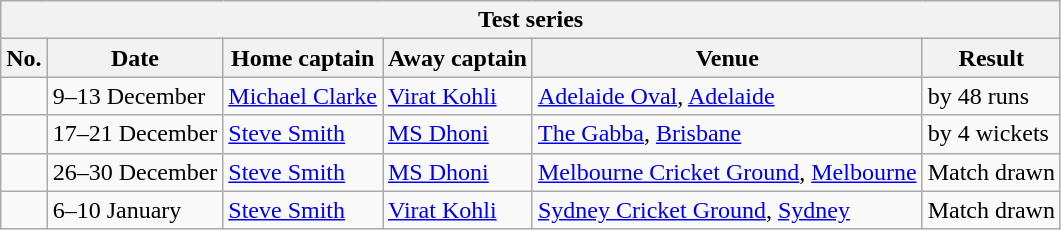<table class="wikitable">
<tr>
<th colspan="9">Test series</th>
</tr>
<tr>
<th>No.</th>
<th>Date</th>
<th>Home captain</th>
<th>Away captain</th>
<th>Venue</th>
<th>Result</th>
</tr>
<tr>
<td></td>
<td>9–13 December</td>
<td><a href='#'>Michael Clarke</a></td>
<td><a href='#'>Virat Kohli</a></td>
<td><a href='#'>Adelaide Oval</a>, <a href='#'>Adelaide</a></td>
<td> by 48 runs</td>
</tr>
<tr>
<td></td>
<td>17–21 December</td>
<td><a href='#'>Steve Smith</a></td>
<td><a href='#'>MS Dhoni</a></td>
<td><a href='#'>The Gabba</a>, <a href='#'>Brisbane</a></td>
<td> by 4 wickets</td>
</tr>
<tr>
<td></td>
<td>26–30 December</td>
<td><a href='#'>Steve Smith</a></td>
<td><a href='#'>MS Dhoni</a></td>
<td><a href='#'>Melbourne Cricket Ground</a>, <a href='#'>Melbourne</a></td>
<td>Match drawn</td>
</tr>
<tr>
<td></td>
<td>6–10 January</td>
<td><a href='#'>Steve Smith</a></td>
<td><a href='#'>Virat Kohli</a></td>
<td><a href='#'>Sydney Cricket Ground</a>, <a href='#'>Sydney</a></td>
<td>Match drawn</td>
</tr>
</table>
